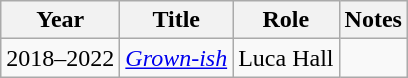<table class="wikitable sortable">
<tr>
<th>Year</th>
<th>Title</th>
<th>Role</th>
<th class="unsortable">Notes</th>
</tr>
<tr>
<td>2018–2022</td>
<td><em><a href='#'>Grown-ish</a></em></td>
<td>Luca Hall</td>
<td></td>
</tr>
</table>
